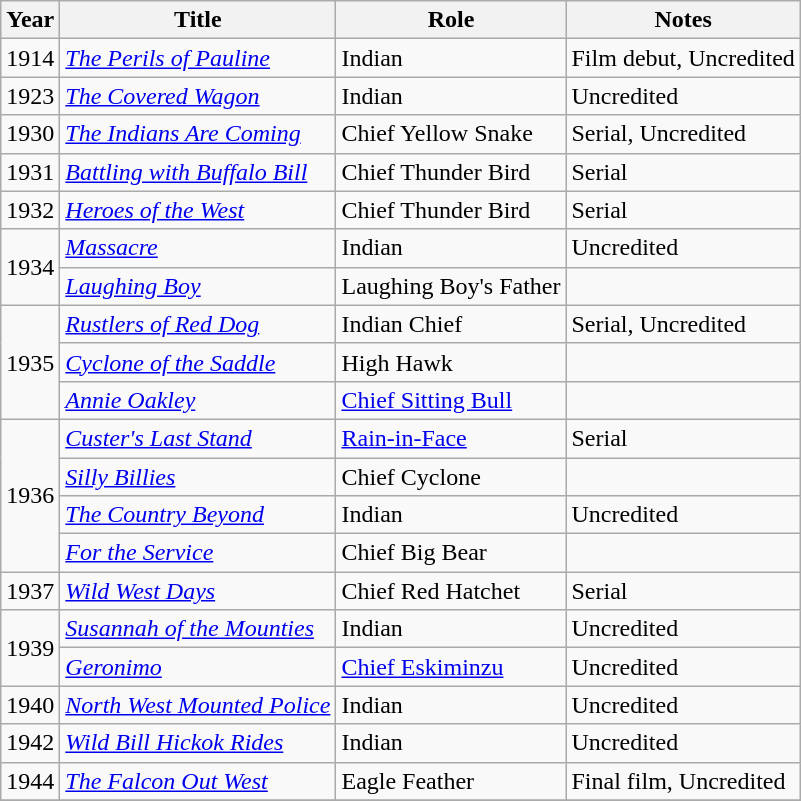<table class="wikitable">
<tr>
<th>Year</th>
<th>Title</th>
<th>Role</th>
<th>Notes</th>
</tr>
<tr>
<td>1914</td>
<td><em><a href='#'>The Perils of Pauline</a></em></td>
<td>Indian</td>
<td>Film debut, Uncredited</td>
</tr>
<tr>
<td>1923</td>
<td><em><a href='#'>The Covered Wagon</a></em></td>
<td>Indian</td>
<td>Uncredited</td>
</tr>
<tr>
<td>1930</td>
<td><em><a href='#'>The Indians Are Coming</a></em></td>
<td>Chief Yellow Snake</td>
<td>Serial, Uncredited</td>
</tr>
<tr>
<td>1931</td>
<td><em><a href='#'>Battling with Buffalo Bill</a></em></td>
<td>Chief Thunder Bird</td>
<td>Serial</td>
</tr>
<tr>
<td>1932</td>
<td><em><a href='#'>Heroes of the West</a></em></td>
<td>Chief Thunder Bird</td>
<td>Serial</td>
</tr>
<tr>
<td rowspan=2>1934</td>
<td><em><a href='#'>Massacre</a></em></td>
<td>Indian</td>
<td>Uncredited</td>
</tr>
<tr>
<td><em><a href='#'>Laughing Boy</a></em></td>
<td>Laughing Boy's Father</td>
<td></td>
</tr>
<tr>
<td rowspan=3>1935</td>
<td><em><a href='#'>Rustlers of Red Dog</a></em></td>
<td>Indian Chief</td>
<td>Serial, Uncredited</td>
</tr>
<tr>
<td><em><a href='#'>Cyclone of the Saddle</a></em></td>
<td>High Hawk</td>
<td></td>
</tr>
<tr>
<td><em><a href='#'>Annie Oakley</a></em></td>
<td><a href='#'>Chief Sitting Bull</a></td>
<td></td>
</tr>
<tr>
<td rowspan=4>1936</td>
<td><em><a href='#'>Custer's Last Stand</a></em></td>
<td><a href='#'>Rain-in-Face</a></td>
<td>Serial</td>
</tr>
<tr>
<td><em><a href='#'>Silly Billies</a></em></td>
<td>Chief Cyclone</td>
<td></td>
</tr>
<tr>
<td><em><a href='#'>The Country Beyond</a></em></td>
<td>Indian</td>
<td>Uncredited</td>
</tr>
<tr>
<td><em><a href='#'>For the Service</a></em></td>
<td>Chief Big Bear</td>
<td></td>
</tr>
<tr>
<td>1937</td>
<td><em><a href='#'>Wild West Days</a></em></td>
<td>Chief Red Hatchet</td>
<td>Serial</td>
</tr>
<tr>
<td rowspan=2>1939</td>
<td><em><a href='#'>Susannah of the Mounties</a></em></td>
<td>Indian</td>
<td>Uncredited</td>
</tr>
<tr>
<td><em><a href='#'>Geronimo</a></em></td>
<td><a href='#'>Chief Eskiminzu</a></td>
<td>Uncredited</td>
</tr>
<tr>
<td>1940</td>
<td><em><a href='#'>North West Mounted Police</a></em></td>
<td>Indian</td>
<td>Uncredited</td>
</tr>
<tr>
<td>1942</td>
<td><em><a href='#'>Wild Bill Hickok Rides</a></em></td>
<td>Indian</td>
<td>Uncredited</td>
</tr>
<tr>
<td>1944</td>
<td><em><a href='#'>The Falcon Out West</a></em></td>
<td>Eagle Feather</td>
<td>Final film, Uncredited</td>
</tr>
<tr>
</tr>
</table>
